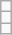<table class="wikitable">
<tr>
<td></td>
</tr>
<tr>
<td></td>
</tr>
<tr>
<td></td>
</tr>
</table>
